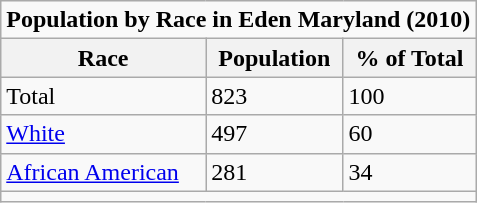<table class="wikitable sortable">
<tr>
<td colspan="3" style="text-align:center;"><strong>Population by Race in Eden Maryland (2010)</strong></td>
</tr>
<tr>
<th>Race</th>
<th>Population</th>
<th>% of Total</th>
</tr>
<tr>
<td>Total</td>
<td>823</td>
<td>100</td>
</tr>
<tr>
<td><a href='#'>White</a></td>
<td>497</td>
<td>60</td>
</tr>
<tr>
<td><a href='#'>African American</a></td>
<td>281</td>
<td>34</td>
</tr>
<tr>
<td colspan="3"></td>
</tr>
</table>
